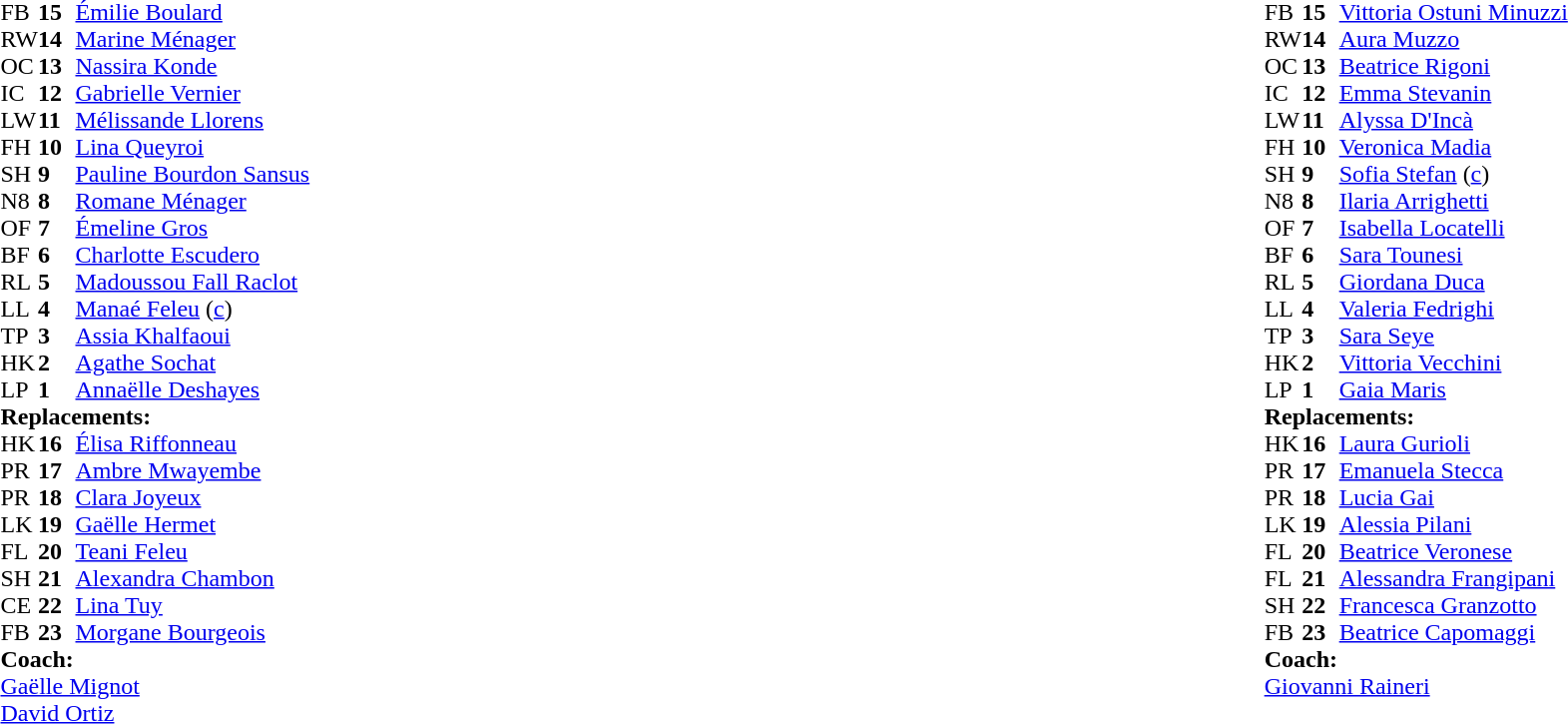<table style="width:100%">
<tr>
<td style="vertical-align:top; width:50%"><br><table cellspacing="0" cellpadding="0">
<tr>
<th width="25"></th>
<th width="25"></th>
</tr>
<tr>
<td>FB</td>
<td><strong>15</strong></td>
<td><a href='#'>Émilie Boulard</a></td>
</tr>
<tr>
<td>RW</td>
<td><strong>14</strong></td>
<td><a href='#'>Marine Ménager</a></td>
<td></td>
<td></td>
</tr>
<tr>
<td>OC</td>
<td><strong>13</strong></td>
<td><a href='#'>Nassira Konde</a></td>
</tr>
<tr>
<td>IC</td>
<td><strong>12</strong></td>
<td><a href='#'>Gabrielle Vernier</a></td>
</tr>
<tr>
<td>LW</td>
<td><strong>11</strong></td>
<td><a href='#'>Mélissande Llorens</a></td>
<td></td>
<td></td>
<td></td>
</tr>
<tr>
<td>FH</td>
<td><strong>10</strong></td>
<td><a href='#'>Lina Queyroi</a></td>
<td></td>
<td></td>
<td></td>
</tr>
<tr>
<td>SH</td>
<td><strong>9</strong></td>
<td><a href='#'>Pauline Bourdon Sansus</a></td>
<td></td>
<td></td>
</tr>
<tr>
<td>N8</td>
<td><strong>8</strong></td>
<td><a href='#'>Romane Ménager</a></td>
<td></td>
<td></td>
</tr>
<tr>
<td>OF</td>
<td><strong>7</strong></td>
<td><a href='#'>Émeline Gros</a></td>
<td></td>
<td></td>
</tr>
<tr>
<td>BF</td>
<td><strong>6</strong></td>
<td><a href='#'>Charlotte Escudero</a></td>
</tr>
<tr>
<td>RL</td>
<td><strong>5</strong></td>
<td><a href='#'>Madoussou Fall Raclot</a></td>
</tr>
<tr>
<td>LL</td>
<td><strong>4</strong></td>
<td><a href='#'>Manaé Feleu</a> (<a href='#'>c</a>)</td>
</tr>
<tr>
<td>TP</td>
<td><strong>3</strong></td>
<td><a href='#'>Assia Khalfaoui</a></td>
<td></td>
<td></td>
</tr>
<tr>
<td>HK</td>
<td><strong>2</strong></td>
<td><a href='#'>Agathe Sochat</a></td>
<td></td>
<td></td>
</tr>
<tr>
<td>LP</td>
<td><strong>1</strong></td>
<td><a href='#'>Annaëlle Deshayes</a></td>
<td></td>
<td></td>
</tr>
<tr>
<td colspan=3><strong>Replacements:</strong></td>
</tr>
<tr>
<td>HK</td>
<td><strong>16</strong></td>
<td><a href='#'>Élisa Riffonneau</a></td>
<td></td>
<td></td>
</tr>
<tr>
<td>PR</td>
<td><strong>17</strong></td>
<td><a href='#'>Ambre Mwayembe</a></td>
<td></td>
<td></td>
</tr>
<tr>
<td>PR</td>
<td><strong>18</strong></td>
<td><a href='#'>Clara Joyeux</a></td>
<td></td>
<td></td>
</tr>
<tr>
<td>LK</td>
<td><strong>19</strong></td>
<td><a href='#'>Gaëlle Hermet</a></td>
<td></td>
<td></td>
</tr>
<tr>
<td>FL</td>
<td><strong>20</strong></td>
<td><a href='#'>Teani Feleu</a></td>
<td></td>
<td></td>
</tr>
<tr>
<td>SH</td>
<td><strong>21</strong></td>
<td><a href='#'>Alexandra Chambon</a></td>
<td></td>
<td></td>
</tr>
<tr>
<td>CE</td>
<td><strong>22</strong></td>
<td><a href='#'>Lina Tuy</a></td>
<td></td>
<td></td>
</tr>
<tr>
<td>FB</td>
<td><strong>23</strong></td>
<td><a href='#'>Morgane Bourgeois</a></td>
<td></td>
<td></td>
</tr>
<tr>
<td colspan=3><strong>Coach:</strong></td>
</tr>
<tr>
<td colspan="4"> <a href='#'>Gaëlle Mignot</a><br> <a href='#'>David Ortiz</a></td>
</tr>
</table>
</td>
<td style="vertical-align:top"></td>
<td style="vertical-align:top; width:50%"><br><table cellspacing="0" cellpadding="0" style="margin:auto">
<tr>
<th width="25"></th>
<th width="25"></th>
</tr>
<tr>
<td>FB</td>
<td><strong>15</strong></td>
<td><a href='#'>Vittoria Ostuni Minuzzi</a></td>
</tr>
<tr>
<td>RW</td>
<td><strong>14</strong></td>
<td><a href='#'>Aura Muzzo</a></td>
</tr>
<tr>
<td>OC</td>
<td><strong>13</strong></td>
<td><a href='#'>Beatrice Rigoni</a></td>
<td></td>
<td></td>
</tr>
<tr>
<td>IC</td>
<td><strong>12</strong></td>
<td><a href='#'>Emma Stevanin</a></td>
</tr>
<tr>
<td>LW</td>
<td><strong>11</strong></td>
<td><a href='#'>Alyssa D'Incà</a></td>
</tr>
<tr>
<td>FH</td>
<td><strong>10</strong></td>
<td><a href='#'>Veronica Madia</a></td>
<td></td>
<td></td>
</tr>
<tr>
<td>SH</td>
<td><strong>9</strong></td>
<td><a href='#'>Sofia Stefan</a> (<a href='#'>c</a>)</td>
</tr>
<tr>
<td>N8</td>
<td><strong>8</strong></td>
<td><a href='#'>Ilaria Arrighetti</a></td>
<td></td>
<td></td>
</tr>
<tr>
<td>OF</td>
<td><strong>7</strong></td>
<td><a href='#'>Isabella Locatelli</a></td>
</tr>
<tr>
<td>BF</td>
<td><strong>6</strong></td>
<td><a href='#'>Sara Tounesi</a></td>
<td></td>
<td></td>
</tr>
<tr>
<td>RL</td>
<td><strong>5</strong></td>
<td><a href='#'>Giordana Duca</a></td>
<td></td>
<td></td>
</tr>
<tr>
<td>LL</td>
<td><strong>4</strong></td>
<td><a href='#'>Valeria Fedrighi</a></td>
</tr>
<tr>
<td>TP</td>
<td><strong>3</strong></td>
<td><a href='#'>Sara Seye</a></td>
<td></td>
<td></td>
</tr>
<tr>
<td>HK</td>
<td><strong>2</strong></td>
<td><a href='#'>Vittoria Vecchini</a></td>
<td></td>
<td></td>
</tr>
<tr>
<td>LP</td>
<td><strong>1</strong></td>
<td><a href='#'>Gaia Maris</a></td>
<td></td>
<td></td>
</tr>
<tr>
<td colspan=3><strong>Replacements:</strong></td>
</tr>
<tr>
<td>HK</td>
<td><strong>16</strong></td>
<td><a href='#'>Laura Gurioli</a></td>
<td></td>
<td></td>
</tr>
<tr>
<td>PR</td>
<td><strong>17</strong></td>
<td><a href='#'>Emanuela Stecca</a></td>
<td></td>
<td></td>
</tr>
<tr>
<td>PR</td>
<td><strong>18</strong></td>
<td><a href='#'>Lucia Gai</a></td>
<td></td>
<td></td>
</tr>
<tr>
<td>LK</td>
<td><strong>19</strong></td>
<td><a href='#'>Alessia Pilani</a></td>
<td></td>
<td></td>
</tr>
<tr>
<td>FL</td>
<td><strong>20</strong></td>
<td><a href='#'>Beatrice Veronese</a></td>
<td></td>
<td></td>
</tr>
<tr>
<td>FL</td>
<td><strong>21</strong></td>
<td><a href='#'>Alessandra Frangipani</a></td>
<td></td>
<td></td>
</tr>
<tr>
<td>SH</td>
<td><strong>22</strong></td>
<td><a href='#'>Francesca Granzotto</a></td>
<td></td>
<td></td>
</tr>
<tr>
<td>FB</td>
<td><strong>23</strong></td>
<td><a href='#'>Beatrice Capomaggi</a></td>
<td></td>
<td></td>
</tr>
<tr>
<td colspan=3><strong>Coach:</strong></td>
</tr>
<tr>
<td colspan="4"> <a href='#'>Giovanni Raineri</a></td>
</tr>
</table>
</td>
</tr>
</table>
